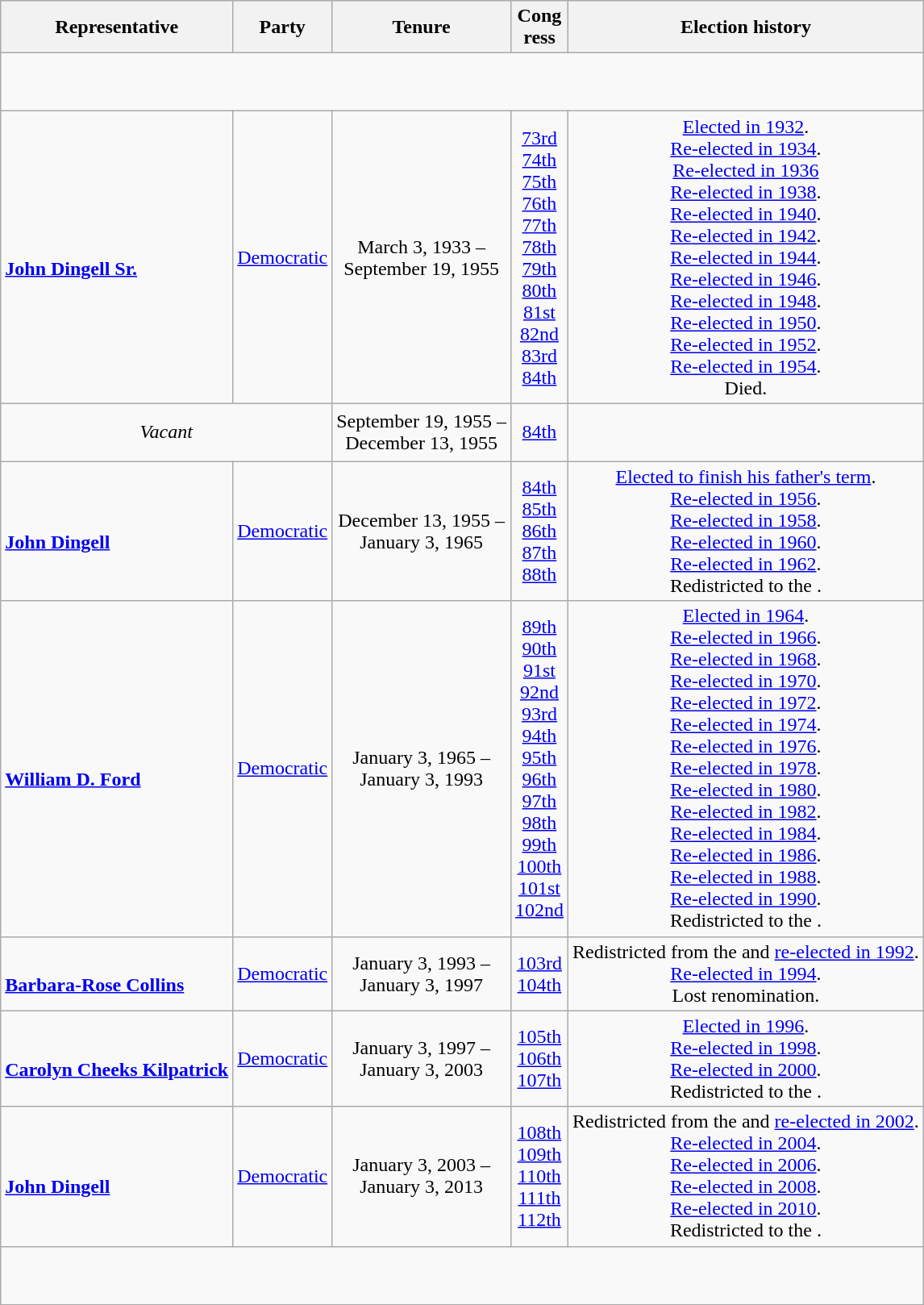<table class=wikitable style="text-align:center">
<tr>
<th>Representative</th>
<th>Party</th>
<th>Tenure</th>
<th>Cong<br>ress</th>
<th>Election history</th>
</tr>
<tr style="height:3em">
<td colspan=5></td>
</tr>
<tr style="height:3em">
<td align=left nowrap><br><strong><a href='#'>John Dingell Sr.</a></strong> <br></td>
<td><a href='#'>Democratic</a></td>
<td>March 3, 1933 – <br> September 19, 1955</td>
<td><a href='#'>73rd</a><br><a href='#'>74th</a><br><a href='#'>75th</a><br><a href='#'>76th</a><br><a href='#'>77th</a><br><a href='#'>78th</a><br><a href='#'>79th</a><br><a href='#'>80th</a><br><a href='#'>81st</a><br><a href='#'>82nd</a><br><a href='#'>83rd</a><br><a href='#'>84th</a></td>
<td><a href='#'>Elected in 1932</a>.<br><a href='#'>Re-elected in 1934</a>.<br><a href='#'>Re-elected in 1936</a><br><a href='#'>Re-elected in 1938</a>.<br><a href='#'>Re-elected in 1940</a>.<br><a href='#'>Re-elected in 1942</a>.<br><a href='#'>Re-elected in 1944</a>.<br><a href='#'>Re-elected in 1946</a>.<br><a href='#'>Re-elected in 1948</a>.<br><a href='#'>Re-elected in 1950</a>.<br><a href='#'>Re-elected in 1952</a>.<br><a href='#'>Re-elected in 1954</a>.<br>Died.</td>
</tr>
<tr style="height:3em">
<td colspan=2><em>Vacant</em></td>
<td>September 19, 1955 – <br>December 13, 1955</td>
<td><a href='#'>84th</a></td>
<td></td>
</tr>
<tr style="height:3em">
<td align=left nowrap><br><strong><a href='#'>John Dingell</a></strong> <br></td>
<td><a href='#'>Democratic</a></td>
<td>December 13, 1955 – <br>January 3, 1965</td>
<td><a href='#'>84th</a><br><a href='#'>85th</a><br><a href='#'>86th</a><br><a href='#'>87th</a><br><a href='#'>88th</a></td>
<td><a href='#'>Elected to finish his father's term</a>.<br><a href='#'>Re-elected in 1956</a>.<br><a href='#'>Re-elected in 1958</a>.<br><a href='#'>Re-elected in 1960</a>.<br><a href='#'>Re-elected in 1962</a>.<br>Redistricted to the .</td>
</tr>
<tr style="height:3em">
<td align=left nowrap><br><strong><a href='#'>William D. Ford</a></strong> <br></td>
<td><a href='#'>Democratic</a></td>
<td>January 3, 1965 –<br> January 3, 1993</td>
<td><a href='#'>89th</a><br><a href='#'>90th</a><br><a href='#'>91st</a><br><a href='#'>92nd</a><br><a href='#'>93rd</a><br><a href='#'>94th</a><br><a href='#'>95th</a><br><a href='#'>96th</a><br><a href='#'>97th</a><br><a href='#'>98th</a><br><a href='#'>99th</a><br><a href='#'>100th</a><br><a href='#'>101st</a><br><a href='#'>102nd</a></td>
<td><a href='#'>Elected in 1964</a>.<br><a href='#'>Re-elected in 1966</a>.<br><a href='#'>Re-elected in 1968</a>.<br><a href='#'>Re-elected in 1970</a>.<br><a href='#'>Re-elected in 1972</a>.<br><a href='#'>Re-elected in 1974</a>.<br><a href='#'>Re-elected in 1976</a>.<br><a href='#'>Re-elected in 1978</a>.<br><a href='#'>Re-elected in 1980</a>.<br><a href='#'>Re-elected in 1982</a>.<br><a href='#'>Re-elected in 1984</a>.<br><a href='#'>Re-elected in 1986</a>.<br><a href='#'>Re-elected in 1988</a>.<br><a href='#'>Re-elected in 1990</a>.<br>Redistricted to the .</td>
</tr>
<tr style="height:3em">
<td align=left nowrap><br><strong><a href='#'>Barbara-Rose Collins</a></strong> <br></td>
<td><a href='#'>Democratic</a></td>
<td>January 3, 1993 – <br>January 3, 1997</td>
<td><a href='#'>103rd</a><br><a href='#'>104th</a></td>
<td>Redistricted from the  and <a href='#'>re-elected in 1992</a>.<br><a href='#'>Re-elected in 1994</a>.<br>Lost renomination.</td>
</tr>
<tr style="height:3em">
<td align=left nowrap><br><strong><a href='#'>Carolyn Cheeks Kilpatrick</a></strong> <br></td>
<td><a href='#'>Democratic</a></td>
<td>January 3, 1997 – <br>January 3, 2003</td>
<td><a href='#'>105th</a><br><a href='#'>106th</a><br><a href='#'>107th</a></td>
<td><a href='#'>Elected in 1996</a>.<br><a href='#'>Re-elected in 1998</a>.<br><a href='#'>Re-elected in 2000</a>.<br>Redistricted to the .</td>
</tr>
<tr style="height:3em">
<td align=left nowrap><br><strong><a href='#'>John Dingell</a></strong> <br></td>
<td><a href='#'>Democratic</a></td>
<td>January 3, 2003 – <br>January 3, 2013</td>
<td><a href='#'>108th</a><br><a href='#'>109th</a><br><a href='#'>110th</a><br><a href='#'>111th</a><br><a href='#'>112th</a></td>
<td>Redistricted from the  and <a href='#'>re-elected in 2002</a>.<br><a href='#'>Re-elected in 2004</a>.<br><a href='#'>Re-elected in 2006</a>.<br><a href='#'>Re-elected in 2008</a>.<br><a href='#'>Re-elected in 2010</a>.<br>Redistricted to the .</td>
</tr>
<tr style="height:3em">
<td colspan=5></td>
</tr>
</table>
